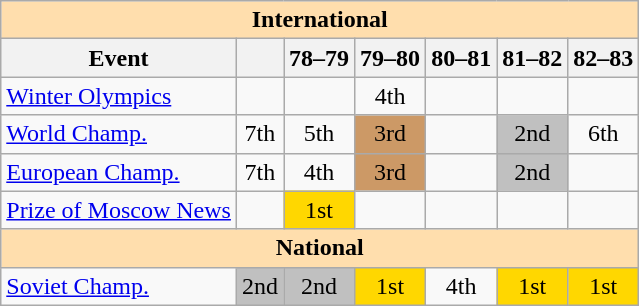<table class="wikitable" style="text-align:center">
<tr>
<th style="background-color: #ffdead; " colspan=7 align=center>International</th>
</tr>
<tr>
<th>Event</th>
<th></th>
<th>78–79</th>
<th>79–80</th>
<th>80–81</th>
<th>81–82</th>
<th>82–83</th>
</tr>
<tr>
<td align=left><a href='#'>Winter Olympics</a></td>
<td></td>
<td></td>
<td>4th</td>
<td></td>
<td></td>
<td></td>
</tr>
<tr>
<td align=left><a href='#'>World Champ.</a></td>
<td>7th</td>
<td>5th</td>
<td bgcolor=cc9966>3rd</td>
<td></td>
<td bgcolor=silver>2nd</td>
<td>6th</td>
</tr>
<tr>
<td align=left><a href='#'>European Champ.</a></td>
<td>7th</td>
<td>4th</td>
<td bgcolor=cc9966>3rd</td>
<td></td>
<td bgcolor=silver>2nd</td>
<td></td>
</tr>
<tr>
<td align=left><a href='#'>Prize of Moscow News</a></td>
<td></td>
<td bgcolor=gold>1st</td>
<td></td>
<td></td>
<td></td>
<td></td>
</tr>
<tr>
<th style="background-color: #ffdead; " colspan=7 align=center>National</th>
</tr>
<tr>
<td align=left><a href='#'>Soviet Champ.</a></td>
<td bgcolor=silver>2nd</td>
<td bgcolor=silver>2nd</td>
<td bgcolor=gold>1st</td>
<td>4th</td>
<td bgcolor=gold>1st</td>
<td bgcolor=gold>1st</td>
</tr>
</table>
